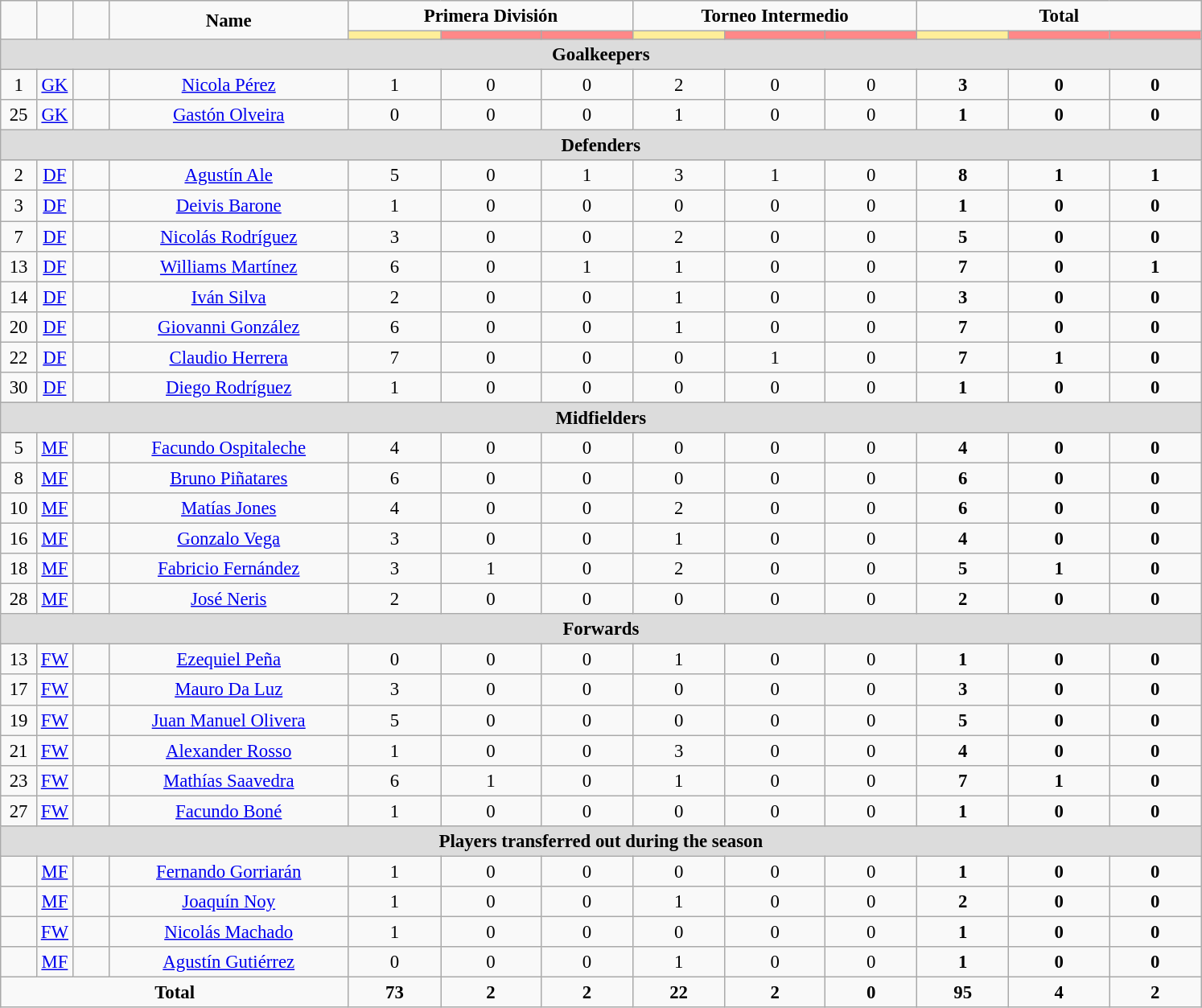<table class="wikitable" style="font-size: 95%; text-align: center;">
<tr>
<td rowspan="2"  style="width:3%; text-align:center;"><strong></strong></td>
<td rowspan="2"  style="width:3%; text-align:center;"><strong></strong></td>
<td rowspan="2"  style="width:3%; text-align:center;"><strong></strong></td>
<td rowspan="2"  style="width:20%; text-align:center;"><strong>Name</strong></td>
<td colspan="3" style="text-align:center;"><strong>Primera División</strong></td>
<td colspan="3" style="text-align:center;"><strong>Torneo Intermedio</strong></td>
<td colspan="3" style="text-align:center;"><strong>Total</strong></td>
</tr>
<tr>
<th style="width:25px; background:#fe9;"></th>
<th style="width:28px; background:#ff8888;"></th>
<th style="width:25px; background:#ff8888;"></th>
<th style="width:25px; background:#fe9;"></th>
<th style="width:28px; background:#ff8888;"></th>
<th style="width:25px; background:#ff8888;"></th>
<th style="width:25px; background:#fe9;"></th>
<th style="width:28px; background:#ff8888;"></th>
<th style="width:25px; background:#ff8888;"></th>
</tr>
<tr>
<th colspan="19" style="background:#dcdcdc; text-align:center">Goalkeepers</th>
</tr>
<tr>
<td>1</td>
<td><a href='#'>GK</a></td>
<td></td>
<td><a href='#'>Nicola Pérez</a></td>
<td>1</td>
<td>0</td>
<td>0</td>
<td>2</td>
<td>0</td>
<td>0</td>
<td><strong>3</strong></td>
<td><strong>0</strong></td>
<td><strong>0</strong></td>
</tr>
<tr>
<td>25</td>
<td><a href='#'>GK</a></td>
<td></td>
<td><a href='#'>Gastón Olveira</a></td>
<td>0</td>
<td>0</td>
<td>0</td>
<td>1</td>
<td>0</td>
<td>0</td>
<td><strong>1</strong></td>
<td><strong>0</strong></td>
<td><strong>0</strong></td>
</tr>
<tr>
<th colspan="19" style="background:#dcdcdc; text-align:center">Defenders</th>
</tr>
<tr>
<td>2</td>
<td><a href='#'>DF</a></td>
<td></td>
<td><a href='#'>Agustín Ale</a></td>
<td>5</td>
<td>0</td>
<td>1</td>
<td>3</td>
<td>1</td>
<td>0</td>
<td><strong>8</strong></td>
<td><strong>1</strong></td>
<td><strong>1</strong></td>
</tr>
<tr>
<td>3</td>
<td><a href='#'>DF</a></td>
<td></td>
<td><a href='#'>Deivis Barone</a></td>
<td>1</td>
<td>0</td>
<td>0</td>
<td>0</td>
<td>0</td>
<td>0</td>
<td><strong>1</strong></td>
<td><strong>0</strong></td>
<td><strong>0</strong></td>
</tr>
<tr>
<td>7</td>
<td><a href='#'>DF</a></td>
<td></td>
<td><a href='#'>Nicolás Rodríguez</a></td>
<td>3</td>
<td>0</td>
<td>0</td>
<td>2</td>
<td>0</td>
<td>0</td>
<td><strong>5</strong></td>
<td><strong>0</strong></td>
<td><strong>0</strong></td>
</tr>
<tr>
<td>13</td>
<td><a href='#'>DF</a></td>
<td></td>
<td><a href='#'>Williams Martínez</a></td>
<td>6</td>
<td>0</td>
<td>1</td>
<td>1</td>
<td>0</td>
<td>0</td>
<td><strong>7</strong></td>
<td><strong>0</strong></td>
<td><strong>1</strong></td>
</tr>
<tr>
<td>14</td>
<td><a href='#'>DF</a></td>
<td></td>
<td><a href='#'>Iván Silva</a></td>
<td>2</td>
<td>0</td>
<td>0</td>
<td>1</td>
<td>0</td>
<td>0</td>
<td><strong>3</strong></td>
<td><strong>0</strong></td>
<td><strong>0</strong></td>
</tr>
<tr>
<td>20</td>
<td><a href='#'>DF</a></td>
<td></td>
<td><a href='#'>Giovanni González</a></td>
<td>6</td>
<td>0</td>
<td>0</td>
<td>1</td>
<td>0</td>
<td>0</td>
<td><strong>7</strong></td>
<td><strong>0</strong></td>
<td><strong>0</strong></td>
</tr>
<tr>
<td>22</td>
<td><a href='#'>DF</a></td>
<td></td>
<td><a href='#'>Claudio Herrera</a></td>
<td>7</td>
<td>0</td>
<td>0</td>
<td>0</td>
<td>1</td>
<td>0</td>
<td><strong>7</strong></td>
<td><strong>1</strong></td>
<td><strong>0</strong></td>
</tr>
<tr>
<td>30</td>
<td><a href='#'>DF</a></td>
<td></td>
<td><a href='#'>Diego Rodríguez</a></td>
<td>1</td>
<td>0</td>
<td>0</td>
<td>0</td>
<td>0</td>
<td>0</td>
<td><strong>1</strong></td>
<td><strong>0</strong></td>
<td><strong>0</strong></td>
</tr>
<tr>
<th colspan="19" style="background:#dcdcdc; text-align:center">Midfielders</th>
</tr>
<tr>
<td>5</td>
<td><a href='#'>MF</a></td>
<td></td>
<td><a href='#'>Facundo Ospitaleche</a></td>
<td>4</td>
<td>0</td>
<td>0</td>
<td>0</td>
<td>0</td>
<td>0</td>
<td><strong>4</strong></td>
<td><strong>0</strong></td>
<td><strong>0</strong></td>
</tr>
<tr>
<td>8</td>
<td><a href='#'>MF</a></td>
<td></td>
<td><a href='#'>Bruno Piñatares</a></td>
<td>6</td>
<td>0</td>
<td>0</td>
<td>0</td>
<td>0</td>
<td>0</td>
<td><strong>6</strong></td>
<td><strong>0</strong></td>
<td><strong>0</strong></td>
</tr>
<tr>
<td>10</td>
<td><a href='#'>MF</a></td>
<td></td>
<td><a href='#'>Matías Jones</a></td>
<td>4</td>
<td>0</td>
<td>0</td>
<td>2</td>
<td>0</td>
<td>0</td>
<td><strong>6</strong></td>
<td><strong>0</strong></td>
<td><strong>0</strong></td>
</tr>
<tr>
<td>16</td>
<td><a href='#'>MF</a></td>
<td></td>
<td><a href='#'>Gonzalo Vega</a></td>
<td>3</td>
<td>0</td>
<td>0</td>
<td>1</td>
<td>0</td>
<td>0</td>
<td><strong>4</strong></td>
<td><strong>0</strong></td>
<td><strong>0</strong></td>
</tr>
<tr>
<td>18</td>
<td><a href='#'>MF</a></td>
<td></td>
<td><a href='#'>Fabricio Fernández</a></td>
<td>3</td>
<td>1</td>
<td>0</td>
<td>2</td>
<td>0</td>
<td>0</td>
<td><strong>5</strong></td>
<td><strong>1</strong></td>
<td><strong>0</strong></td>
</tr>
<tr>
<td>28</td>
<td><a href='#'>MF</a></td>
<td></td>
<td><a href='#'>José Neris</a></td>
<td>2</td>
<td>0</td>
<td>0</td>
<td>0</td>
<td>0</td>
<td>0</td>
<td><strong>2</strong></td>
<td><strong>0</strong></td>
<td><strong>0</strong></td>
</tr>
<tr>
<th colspan="19" style="background:#dcdcdc; text-align:center">Forwards</th>
</tr>
<tr>
<td>13</td>
<td><a href='#'>FW</a></td>
<td></td>
<td><a href='#'>Ezequiel Peña</a></td>
<td>0</td>
<td>0</td>
<td>0</td>
<td>1</td>
<td>0</td>
<td>0</td>
<td><strong>1</strong></td>
<td><strong>0</strong></td>
<td><strong>0</strong></td>
</tr>
<tr>
<td>17</td>
<td><a href='#'>FW</a></td>
<td></td>
<td><a href='#'>Mauro Da Luz</a></td>
<td>3</td>
<td>0</td>
<td>0</td>
<td>0</td>
<td>0</td>
<td>0</td>
<td><strong>3</strong></td>
<td><strong>0</strong></td>
<td><strong>0</strong></td>
</tr>
<tr>
<td>19</td>
<td><a href='#'>FW</a></td>
<td></td>
<td><a href='#'>Juan Manuel Olivera</a></td>
<td>5</td>
<td>0</td>
<td>0</td>
<td>0</td>
<td>0</td>
<td>0</td>
<td><strong>5</strong></td>
<td><strong>0</strong></td>
<td><strong>0</strong></td>
</tr>
<tr>
<td>21</td>
<td><a href='#'>FW</a></td>
<td></td>
<td><a href='#'>Alexander Rosso</a></td>
<td>1</td>
<td>0</td>
<td>0</td>
<td>3</td>
<td>0</td>
<td>0</td>
<td><strong>4</strong></td>
<td><strong>0</strong></td>
<td><strong>0</strong></td>
</tr>
<tr>
<td>23</td>
<td><a href='#'>FW</a></td>
<td></td>
<td><a href='#'>Mathías Saavedra</a></td>
<td>6</td>
<td>1</td>
<td>0</td>
<td>1</td>
<td>0</td>
<td>0</td>
<td><strong>7</strong></td>
<td><strong>1</strong></td>
<td><strong>0</strong></td>
</tr>
<tr>
<td>27</td>
<td><a href='#'>FW</a></td>
<td></td>
<td><a href='#'>Facundo Boné</a></td>
<td>1</td>
<td>0</td>
<td>0</td>
<td>0</td>
<td>0</td>
<td>0</td>
<td><strong>1</strong></td>
<td><strong>0</strong></td>
<td><strong>0</strong></td>
</tr>
<tr>
<th colspan="19" style="background:#dcdcdc; text-align:center">Players transferred out during the season</th>
</tr>
<tr>
<td></td>
<td><a href='#'>MF</a></td>
<td></td>
<td><a href='#'>Fernando Gorriarán</a></td>
<td>1</td>
<td>0</td>
<td>0</td>
<td>0</td>
<td>0</td>
<td>0</td>
<td><strong>1</strong></td>
<td><strong>0</strong></td>
<td><strong>0</strong></td>
</tr>
<tr>
<td></td>
<td><a href='#'>MF</a></td>
<td></td>
<td><a href='#'>Joaquín Noy</a></td>
<td>1</td>
<td>0</td>
<td>0</td>
<td>1</td>
<td>0</td>
<td>0</td>
<td><strong>2</strong></td>
<td><strong>0</strong></td>
<td><strong>0</strong></td>
</tr>
<tr>
<td></td>
<td><a href='#'>FW</a></td>
<td></td>
<td><a href='#'>Nicolás Machado</a></td>
<td>1</td>
<td>0</td>
<td>0</td>
<td>0</td>
<td>0</td>
<td>0</td>
<td><strong>1</strong></td>
<td><strong>0</strong></td>
<td><strong>0</strong></td>
</tr>
<tr>
<td></td>
<td><a href='#'>MF</a></td>
<td></td>
<td><a href='#'>Agustín Gutiérrez</a></td>
<td>0</td>
<td>0</td>
<td>0</td>
<td>1</td>
<td>0</td>
<td>0</td>
<td><strong>1</strong></td>
<td><strong>0</strong></td>
<td><strong>0</strong></td>
</tr>
<tr>
<td colspan=4><strong>Total</strong></td>
<td><strong>73</strong></td>
<td><strong>2</strong></td>
<td><strong>2</strong></td>
<td><strong>22</strong></td>
<td><strong>2</strong></td>
<td><strong>0</strong></td>
<td><strong>95</strong></td>
<td><strong>4</strong></td>
<td><strong>2</strong></td>
</tr>
</table>
